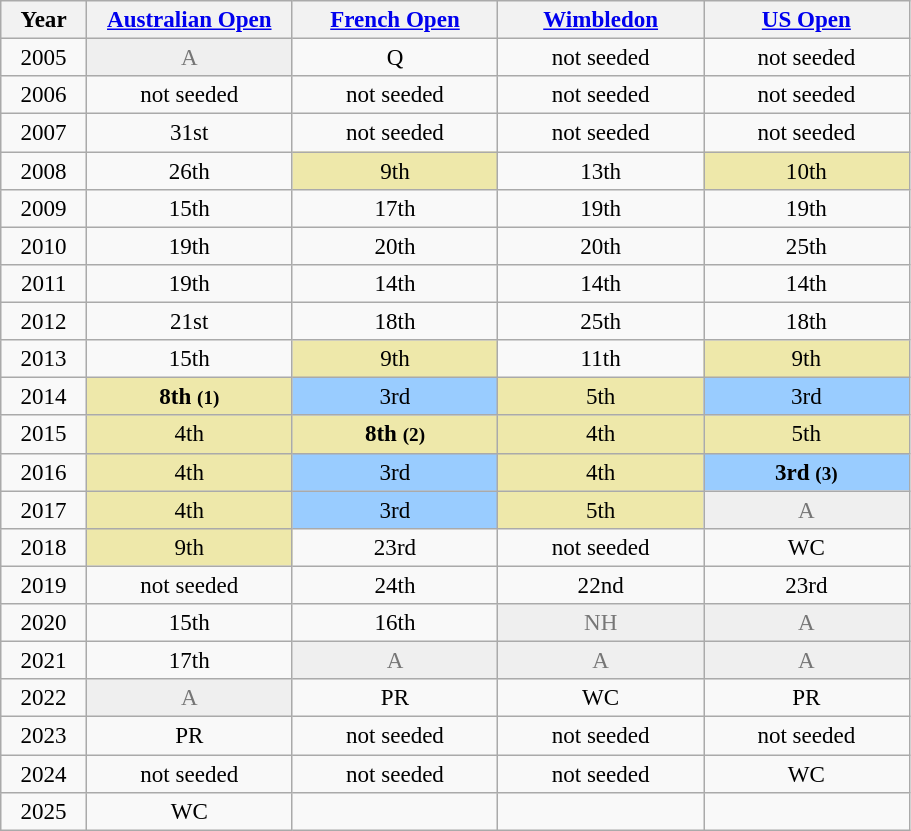<table class=wikitable style=font-size:96%;text-align:center>
<tr>
<th width=50>Year</th>
<th width=130><a href='#'>Australian Open</a></th>
<th width=130><a href='#'>French Open</a></th>
<th width=130><a href='#'>Wimbledon</a></th>
<th width=130><a href='#'>US Open</a></th>
</tr>
<tr>
<td>2005</td>
<td bgcolor=efefef style=color:#767676>A</td>
<td>Q</td>
<td>not seeded</td>
<td>not seeded</td>
</tr>
<tr>
<td>2006</td>
<td>not seeded</td>
<td>not seeded</td>
<td>not seeded</td>
<td>not seeded</td>
</tr>
<tr>
<td>2007</td>
<td>31st</td>
<td>not seeded</td>
<td>not seeded</td>
<td>not seeded</td>
</tr>
<tr>
<td>2008</td>
<td>26th</td>
<td bgcolor=eee8aa>9th</td>
<td>13th</td>
<td bgcolor=eee8aa>10th</td>
</tr>
<tr>
<td>2009</td>
<td>15th</td>
<td>17th</td>
<td>19th</td>
<td>19th</td>
</tr>
<tr>
<td>2010</td>
<td>19th</td>
<td>20th</td>
<td>20th</td>
<td>25th</td>
</tr>
<tr>
<td>2011</td>
<td>19th</td>
<td>14th</td>
<td>14th</td>
<td>14th</td>
</tr>
<tr>
<td>2012</td>
<td>21st</td>
<td>18th</td>
<td>25th</td>
<td>18th</td>
</tr>
<tr>
<td>2013</td>
<td>15th</td>
<td bgcolor=eee8aa>9th</td>
<td>11th</td>
<td bgcolor=eee8aa>9th</td>
</tr>
<tr>
<td>2014</td>
<td bgcolor=eee8aa><strong>8th <small>(1)</small></strong></td>
<td bgcolor=99ccff>3rd</td>
<td bgcolor=eee8aa>5th</td>
<td bgcolor=99ccff>3rd</td>
</tr>
<tr>
<td>2015</td>
<td bgcolor=eee8aa>4th</td>
<td bgcolor=eee8aa><strong>8th <small>(2)</small></strong></td>
<td bgcolor=eee8aa>4th</td>
<td bgcolor=eee8aa>5th</td>
</tr>
<tr>
<td>2016</td>
<td bgcolor=eee8aa>4th</td>
<td bgcolor=99ccff>3rd</td>
<td bgcolor=eee8aa>4th</td>
<td bgcolor=99ccff><strong>3rd <small>(3)</small></strong></td>
</tr>
<tr>
<td>2017</td>
<td bgcolor=eee8aa>4th</td>
<td bgcolor=99ccff>3rd</td>
<td bgcolor=eee8aa>5th</td>
<td bgcolor=efefef style=color:#767676>A</td>
</tr>
<tr>
<td>2018</td>
<td bgcolor=eee8aa>9th</td>
<td>23rd</td>
<td>not seeded</td>
<td>WC</td>
</tr>
<tr>
<td>2019</td>
<td>not seeded</td>
<td>24th</td>
<td>22nd</td>
<td>23rd</td>
</tr>
<tr>
<td>2020</td>
<td>15th</td>
<td>16th</td>
<td bgcolor=efefef style=color:#767676>NH</td>
<td bgcolor=efefef style=color:#767676>A</td>
</tr>
<tr>
<td>2021</td>
<td>17th</td>
<td bgcolor=efefef style=color:#767676>A</td>
<td bgcolor=efefef style=color:#767676>A</td>
<td bgcolor=efefef style=color:#767676>A</td>
</tr>
<tr>
<td>2022</td>
<td bgcolor=efefef style=color:#767676>A</td>
<td>PR</td>
<td>WC</td>
<td>PR</td>
</tr>
<tr>
<td>2023</td>
<td>PR</td>
<td>not seeded</td>
<td>not seeded</td>
<td>not seeded</td>
</tr>
<tr>
<td>2024</td>
<td>not seeded</td>
<td>not seeded</td>
<td>not seeded</td>
<td>WC</td>
</tr>
<tr>
<td>2025</td>
<td>WC</td>
<td></td>
<td></td>
<td></td>
</tr>
</table>
